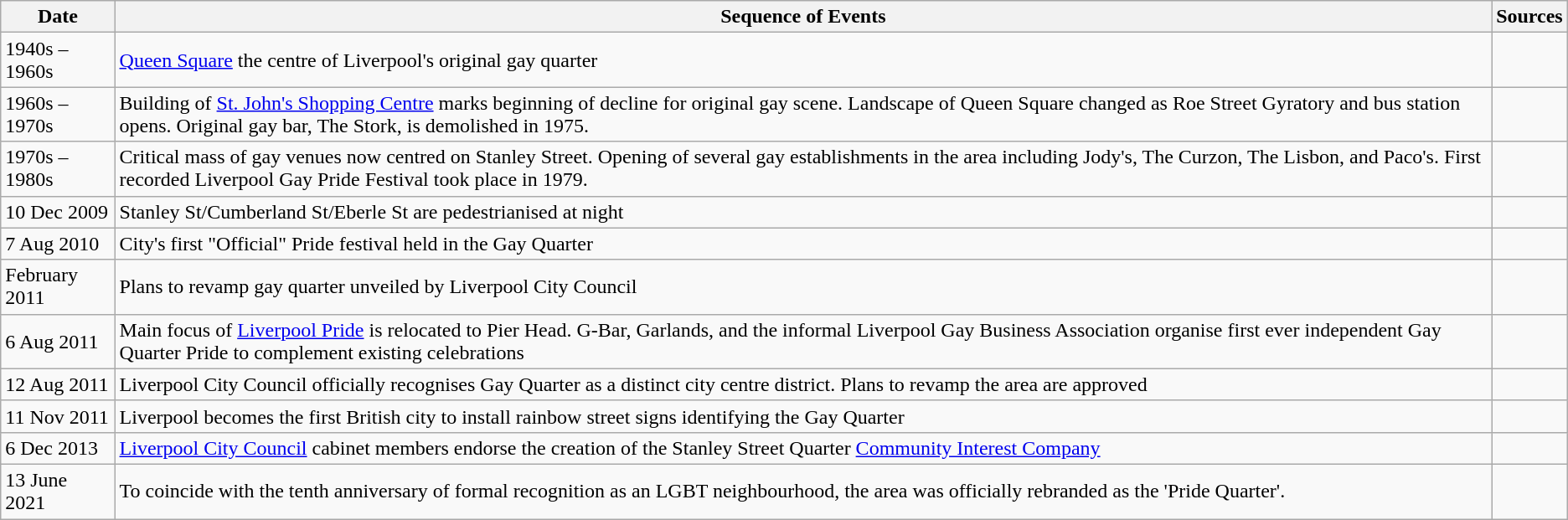<table class="wikitable">
<tr>
<th>Date</th>
<th>Sequence of Events</th>
<th>Sources</th>
</tr>
<tr>
<td>1940s – 1960s</td>
<td><a href='#'>Queen Square</a> the centre of Liverpool's original gay quarter</td>
<td></td>
</tr>
<tr>
<td>1960s – 1970s</td>
<td>Building of <a href='#'>St. John's Shopping Centre</a> marks beginning of decline for original gay scene.  Landscape of Queen Square changed as Roe Street Gyratory and bus station opens.  Original gay bar, The Stork, is demolished in 1975.</td>
<td></td>
</tr>
<tr>
<td>1970s – 1980s</td>
<td>Critical mass of gay venues now centred on Stanley Street.  Opening of several gay establishments in the area including Jody's, The Curzon, The Lisbon, and Paco's.  First recorded Liverpool Gay Pride Festival took place in 1979.</td>
<td></td>
</tr>
<tr>
<td>10 Dec 2009</td>
<td>Stanley St/Cumberland St/Eberle St are pedestrianised at night</td>
<td></td>
</tr>
<tr>
<td>7 Aug 2010</td>
<td>City's first "Official" Pride festival held in the Gay Quarter</td>
<td></td>
</tr>
<tr>
<td>February 2011</td>
<td>Plans to revamp gay quarter unveiled by Liverpool City Council</td>
<td></td>
</tr>
<tr>
<td>6 Aug 2011</td>
<td>Main focus of <a href='#'>Liverpool Pride</a> is relocated to Pier Head.  G-Bar, Garlands, and the informal Liverpool Gay Business Association organise first ever independent Gay Quarter Pride to complement existing celebrations</td>
<td></td>
</tr>
<tr>
<td>12 Aug 2011</td>
<td>Liverpool City Council officially recognises Gay Quarter as a distinct city centre district.  Plans to revamp the area are approved</td>
<td></td>
</tr>
<tr>
<td>11 Nov 2011</td>
<td>Liverpool becomes the first British city to install rainbow street signs identifying the Gay Quarter</td>
<td></td>
</tr>
<tr>
<td>6 Dec 2013</td>
<td><a href='#'>Liverpool City Council</a> cabinet members endorse the creation of the Stanley Street Quarter <a href='#'>Community Interest Company</a></td>
<td></td>
</tr>
<tr>
<td>13 June 2021</td>
<td>To coincide with the tenth anniversary of formal recognition as an LGBT neighbourhood, the area was officially rebranded as the 'Pride Quarter'.</td>
<td></td>
</tr>
</table>
